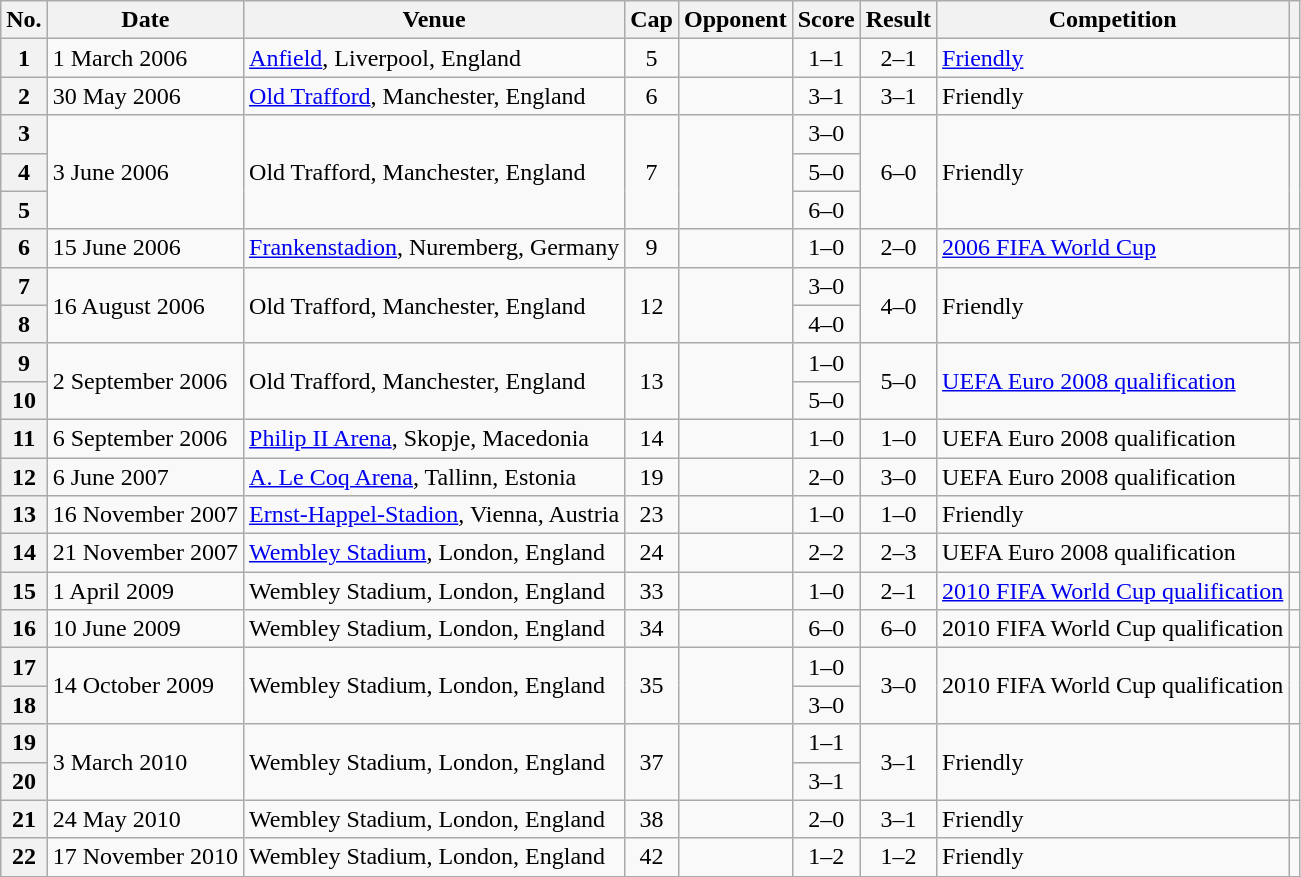<table class="wikitable sortable plainrowheaders">
<tr>
<th scope=col>No.</th>
<th scope=col>Date</th>
<th scope=col>Venue</th>
<th scope=col>Cap</th>
<th scope=col>Opponent</th>
<th scope=col>Score</th>
<th scope=col>Result</th>
<th scope=col>Competition</th>
<th scope=col class=unsortable></th>
</tr>
<tr>
<th scope=row style=text-align:center>1</th>
<td>1 March 2006</td>
<td><a href='#'>Anfield</a>, Liverpool, England</td>
<td align=center>5</td>
<td></td>
<td align=center>1–1</td>
<td align=center>2–1</td>
<td><a href='#'>Friendly</a></td>
<td align=center></td>
</tr>
<tr>
<th scope=row style=text-align:center>2</th>
<td>30 May 2006</td>
<td><a href='#'>Old Trafford</a>, Manchester, England</td>
<td align=center>6</td>
<td></td>
<td align=center>3–1</td>
<td align=center>3–1</td>
<td>Friendly</td>
<td align="center"></td>
</tr>
<tr>
<th scope=row style=text-align:center>3</th>
<td rowspan=3>3 June 2006</td>
<td rowspan=3>Old Trafford, Manchester, England</td>
<td rowspan="3" align="center">7</td>
<td rowspan=3></td>
<td align=center>3–0</td>
<td rowspan=3 align=center>6–0</td>
<td rowspan=3>Friendly</td>
<td rowspan="3" align="center"></td>
</tr>
<tr>
<th scope=row style=text-align:center>4</th>
<td align=center>5–0</td>
</tr>
<tr>
<th scope=row style=text-align:center>5</th>
<td align=center>6–0</td>
</tr>
<tr>
<th scope=row style=text-align:center>6</th>
<td>15 June 2006</td>
<td><a href='#'>Frankenstadion</a>, Nuremberg, Germany</td>
<td align=center>9</td>
<td></td>
<td align=center>1–0</td>
<td align=center>2–0</td>
<td><a href='#'>2006 FIFA World Cup</a></td>
<td align=center></td>
</tr>
<tr>
<th scope=row style=text-align:center>7</th>
<td rowspan=2>16 August 2006</td>
<td rowspan=2>Old Trafford, Manchester, England</td>
<td rowspan="2" align="center">12</td>
<td rowspan=2></td>
<td align=center>3–0</td>
<td rowspan=2 align=center>4–0</td>
<td rowspan=2>Friendly</td>
<td rowspan="2" align="center"></td>
</tr>
<tr>
<th scope=row style=text-align:center>8</th>
<td align=center>4–0</td>
</tr>
<tr>
<th scope=row style=text-align:center>9</th>
<td rowspan=2>2 September 2006</td>
<td rowspan=2>Old Trafford, Manchester, England</td>
<td rowspan="2" align="center">13</td>
<td rowspan=2></td>
<td align=center>1–0</td>
<td rowspan=2 align=center>5–0</td>
<td rowspan=2><a href='#'>UEFA Euro 2008 qualification</a></td>
<td rowspan=2 align=center></td>
</tr>
<tr>
<th scope=row style=text-align:center>10</th>
<td align=center>5–0</td>
</tr>
<tr>
<th scope=row style=text-align:center>11</th>
<td>6 September 2006</td>
<td><a href='#'>Philip II Arena</a>, Skopje, Macedonia</td>
<td align=center>14</td>
<td></td>
<td align=center>1–0</td>
<td align=center>1–0</td>
<td>UEFA Euro 2008 qualification</td>
<td align="center"></td>
</tr>
<tr>
<th scope=row style=text-align:center>12</th>
<td>6 June 2007</td>
<td><a href='#'>A. Le Coq Arena</a>, Tallinn, Estonia</td>
<td align=center>19</td>
<td></td>
<td align=center>2–0</td>
<td align=center>3–0</td>
<td>UEFA Euro 2008 qualification</td>
<td align="center"></td>
</tr>
<tr>
<th scope=row style=text-align:center>13</th>
<td>16 November 2007</td>
<td><a href='#'>Ernst-Happel-Stadion</a>, Vienna, Austria</td>
<td align=center>23</td>
<td></td>
<td align=center>1–0</td>
<td align=center>1–0</td>
<td>Friendly</td>
<td align="center"></td>
</tr>
<tr>
<th scope=row style=text-align:center>14</th>
<td>21 November 2007</td>
<td><a href='#'>Wembley Stadium</a>, London, England</td>
<td align=center>24</td>
<td></td>
<td align=center>2–2</td>
<td align=center>2–3</td>
<td>UEFA Euro 2008 qualification</td>
<td align="center"></td>
</tr>
<tr>
<th scope=row style=text-align:center>15</th>
<td>1 April 2009</td>
<td>Wembley Stadium, London, England</td>
<td align="center">33</td>
<td></td>
<td align=center>1–0</td>
<td align=center>2–1</td>
<td><a href='#'>2010 FIFA World Cup qualification</a></td>
<td align=center></td>
</tr>
<tr>
<th scope=row style=text-align:center>16</th>
<td>10 June 2009</td>
<td>Wembley Stadium, London, England</td>
<td align="center">34</td>
<td></td>
<td align=center>6–0</td>
<td align=center>6–0</td>
<td>2010 FIFA World Cup qualification</td>
<td align="center"></td>
</tr>
<tr>
<th scope=row style=text-align:center>17</th>
<td rowspan=2>14 October 2009</td>
<td rowspan=2>Wembley Stadium, London, England</td>
<td rowspan="2" align="center">35</td>
<td rowspan=2></td>
<td align=center>1–0</td>
<td rowspan=2 align=center>3–0</td>
<td rowspan=2>2010 FIFA World Cup qualification</td>
<td rowspan="2" align="center"></td>
</tr>
<tr>
<th scope=row style=text-align:center>18</th>
<td align=center>3–0</td>
</tr>
<tr>
<th scope=row style=text-align:center>19</th>
<td rowspan=2>3 March 2010</td>
<td rowspan=2>Wembley Stadium, London, England</td>
<td rowspan="2" align="center">37</td>
<td rowspan=2></td>
<td align=center>1–1</td>
<td rowspan=2 align=center>3–1</td>
<td rowspan=2>Friendly</td>
<td rowspan="2" align="center"></td>
</tr>
<tr>
<th scope=row style=text-align:center>20</th>
<td align=center>3–1</td>
</tr>
<tr>
<th scope=row style=text-align:center>21</th>
<td>24 May 2010</td>
<td>Wembley Stadium, London, England</td>
<td align="center">38</td>
<td></td>
<td align=center>2–0</td>
<td align=center>3–1</td>
<td>Friendly</td>
<td align="center"></td>
</tr>
<tr>
<th scope=row style=text-align:center>22</th>
<td>17 November 2010</td>
<td>Wembley Stadium, London, England</td>
<td align="center">42</td>
<td></td>
<td align=center>1–2</td>
<td align=center>1–2</td>
<td>Friendly</td>
<td align="center"></td>
</tr>
</table>
